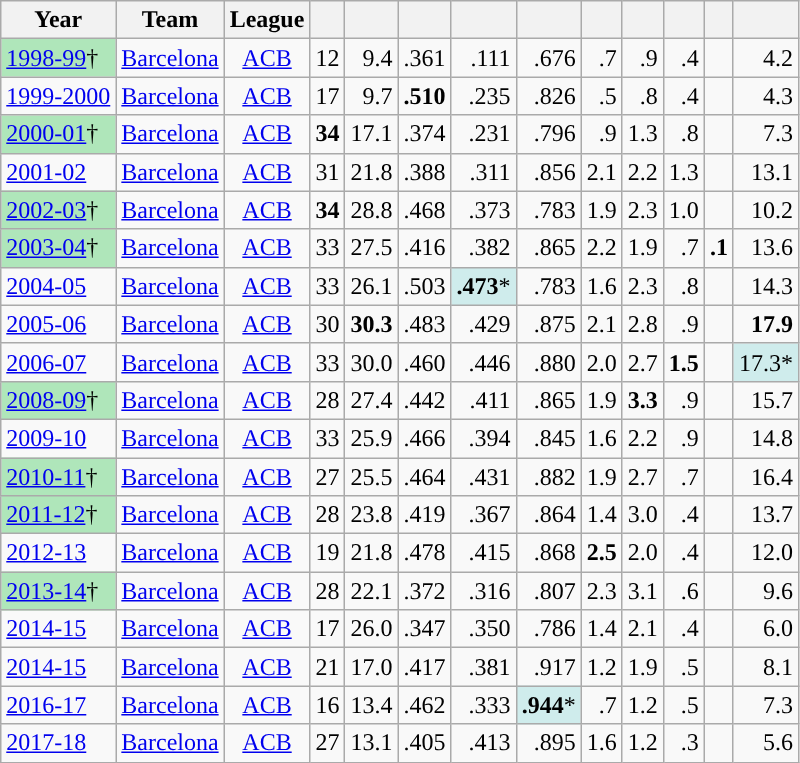<table class="wikitable sortable" style="font-size:100%; text-align:right;">
<tr>
<th>Year</th>
<th>Team</th>
<th>League</th>
<th></th>
<th></th>
<th></th>
<th></th>
<th></th>
<th></th>
<th></th>
<th></th>
<th></th>
<th></th>
</tr>
<tr>
<td style="text-align:left;background:#AFE6BA;  style="text-align:left;"><a href='#'>1998-99</a>†</td>
<td style="text-align:left;"> <a href='#'>Barcelona</a></td>
<td style="text-align:center;"><a href='#'>ACB</a></td>
<td>12</td>
<td>9.4</td>
<td>.361</td>
<td>.111</td>
<td>.676</td>
<td>.7</td>
<td>.9</td>
<td>.4</td>
<td></td>
<td>4.2</td>
</tr>
<tr>
<td style="text-align:left;"><a href='#'>1999-2000</a></td>
<td style="text-align:left;"> <a href='#'>Barcelona</a></td>
<td style="text-align:center;"><a href='#'>ACB</a></td>
<td>17</td>
<td>9.7</td>
<td><strong>.510</strong></td>
<td>.235</td>
<td>.826</td>
<td>.5</td>
<td>.8</td>
<td>.4</td>
<td></td>
<td>4.3</td>
</tr>
<tr>
<td style="text-align:left;background:#AFE6BA;"><a href='#'>2000-01</a>†</td>
<td style="text-align:left;"> <a href='#'>Barcelona</a></td>
<td style="text-align:center;"><a href='#'>ACB</a></td>
<td><strong>34</strong></td>
<td>17.1</td>
<td>.374</td>
<td>.231</td>
<td>.796</td>
<td>.9</td>
<td>1.3</td>
<td>.8</td>
<td></td>
<td>7.3</td>
</tr>
<tr>
<td style="text-align:left;"><a href='#'>2001-02</a></td>
<td style="text-align:left;"> <a href='#'>Barcelona</a></td>
<td style="text-align:center;"><a href='#'>ACB</a></td>
<td>31</td>
<td>21.8</td>
<td>.388</td>
<td>.311</td>
<td>.856</td>
<td>2.1</td>
<td>2.2</td>
<td>1.3</td>
<td></td>
<td>13.1</td>
</tr>
<tr>
<td style="text-align:left;background:#AFE6BA;"><a href='#'>2002-03</a>†</td>
<td style="text-align:left;"> <a href='#'>Barcelona</a></td>
<td style="text-align:center;"><a href='#'>ACB</a></td>
<td><strong>34</strong></td>
<td>28.8</td>
<td>.468</td>
<td>.373</td>
<td>.783</td>
<td>1.9</td>
<td>2.3</td>
<td>1.0</td>
<td></td>
<td>10.2</td>
</tr>
<tr>
<td style="text-align:left;background:#AFE6BA;"><a href='#'>2003-04</a>†</td>
<td style="text-align:left;"> <a href='#'>Barcelona</a></td>
<td style="text-align:center;"><a href='#'>ACB</a></td>
<td>33</td>
<td>27.5</td>
<td>.416</td>
<td>.382</td>
<td>.865</td>
<td>2.2</td>
<td>1.9</td>
<td>.7</td>
<td><strong>.1</strong></td>
<td>13.6</td>
</tr>
<tr>
<td style="text-align:left;"><a href='#'>2004-05</a></td>
<td style="text-align:left;"> <a href='#'>Barcelona</a></td>
<td style="text-align:center;"><a href='#'>ACB</a></td>
<td>33</td>
<td>26.1</td>
<td>.503</td>
<td style="background:#CFECEC;"><strong>.473</strong>*</td>
<td>.783</td>
<td>1.6</td>
<td>2.3</td>
<td>.8</td>
<td></td>
<td>14.3</td>
</tr>
<tr>
<td style="text-align:left;"><a href='#'>2005-06</a></td>
<td style="text-align:left;"> <a href='#'>Barcelona</a></td>
<td style="text-align:center;"><a href='#'>ACB</a></td>
<td>30</td>
<td><strong>30.3</strong></td>
<td>.483</td>
<td>.429</td>
<td>.875</td>
<td>2.1</td>
<td>2.8</td>
<td>.9</td>
<td></td>
<td><strong>17.9</strong></td>
</tr>
<tr>
<td style="text-align:left;"><a href='#'>2006-07</a></td>
<td style="text-align:left;"> <a href='#'>Barcelona</a></td>
<td style="text-align:center;"><a href='#'>ACB</a></td>
<td>33</td>
<td>30.0</td>
<td>.460</td>
<td>.446</td>
<td>.880</td>
<td>2.0</td>
<td>2.7</td>
<td><strong>1.5</strong></td>
<td></td>
<td style="background:#CFECEC;">17.3*</td>
</tr>
<tr>
<td style="text-align:left;background:#AFE6BA;  style="text-align:left;"><a href='#'>2008-09</a>†</td>
<td style="text-align:left;"> <a href='#'>Barcelona</a></td>
<td style="text-align:center;"><a href='#'>ACB</a></td>
<td>28</td>
<td>27.4</td>
<td>.442</td>
<td>.411</td>
<td>.865</td>
<td>1.9</td>
<td><strong>3.3</strong></td>
<td>.9</td>
<td></td>
<td>15.7</td>
</tr>
<tr>
<td style="text-align:left;"><a href='#'>2009-10</a></td>
<td style="text-align:left;"> <a href='#'>Barcelona</a></td>
<td style="text-align:center;"><a href='#'>ACB</a></td>
<td>33</td>
<td>25.9</td>
<td>.466</td>
<td>.394</td>
<td>.845</td>
<td>1.6</td>
<td>2.2</td>
<td>.9</td>
<td></td>
<td>14.8</td>
</tr>
<tr>
<td style="text-align:left;background:#AFE6BA;  style="text-align:left;"><a href='#'>2010-11</a>†</td>
<td style="text-align:left;"> <a href='#'>Barcelona</a></td>
<td style="text-align:center;"><a href='#'>ACB</a></td>
<td>27</td>
<td>25.5</td>
<td>.464</td>
<td>.431</td>
<td>.882</td>
<td>1.9</td>
<td>2.7</td>
<td>.7</td>
<td></td>
<td>16.4</td>
</tr>
<tr>
<td style="text-align:left;background:#AFE6BA;  style="text-align:left;"><a href='#'>2011-12</a>†</td>
<td style="text-align:left;"> <a href='#'>Barcelona</a></td>
<td style="text-align:center;"><a href='#'>ACB</a></td>
<td>28</td>
<td>23.8</td>
<td>.419</td>
<td>.367</td>
<td>.864</td>
<td>1.4</td>
<td>3.0</td>
<td>.4</td>
<td></td>
<td>13.7</td>
</tr>
<tr>
<td style="text-align:left;"><a href='#'>2012-13</a></td>
<td style="text-align:left;"> <a href='#'>Barcelona</a></td>
<td style="text-align:center;"><a href='#'>ACB</a></td>
<td>19</td>
<td>21.8</td>
<td>.478</td>
<td>.415</td>
<td>.868</td>
<td><strong>2.5</strong></td>
<td>2.0</td>
<td>.4</td>
<td></td>
<td>12.0</td>
</tr>
<tr>
<td style="text-align:left;background:#AFE6BA;"><a href='#'>2013-14</a>†</td>
<td style="text-align:left;"> <a href='#'>Barcelona</a></td>
<td style="text-align:center;"><a href='#'>ACB</a></td>
<td>28</td>
<td>22.1</td>
<td>.372</td>
<td>.316</td>
<td>.807</td>
<td>2.3</td>
<td>3.1</td>
<td>.6</td>
<td></td>
<td>9.6</td>
</tr>
<tr>
<td style="text-align:left;"><a href='#'>2014-15</a></td>
<td style="text-align:left;"> <a href='#'>Barcelona</a></td>
<td style="text-align:center;"><a href='#'>ACB</a></td>
<td>17</td>
<td>26.0</td>
<td>.347</td>
<td>.350</td>
<td>.786</td>
<td>1.4</td>
<td>2.1</td>
<td>.4</td>
<td></td>
<td>6.0</td>
</tr>
<tr>
<td style="text-align:left;"><a href='#'>2014-15</a></td>
<td style="text-align:left;"> <a href='#'>Barcelona</a></td>
<td style="text-align:center;"><a href='#'>ACB</a></td>
<td>21</td>
<td>17.0</td>
<td>.417</td>
<td>.381</td>
<td>.917</td>
<td>1.2</td>
<td>1.9</td>
<td>.5</td>
<td></td>
<td>8.1</td>
</tr>
<tr>
<td style="text-align:left;"><a href='#'>2016-17</a></td>
<td style="text-align:left;"> <a href='#'>Barcelona</a></td>
<td style="text-align:center;"><a href='#'>ACB</a></td>
<td>16</td>
<td>13.4</td>
<td>.462</td>
<td>.333</td>
<td style="background:#CFECEC;"><strong>.944</strong>*</td>
<td>.7</td>
<td>1.2</td>
<td>.5</td>
<td></td>
<td>7.3</td>
</tr>
<tr>
<td style="text-align:left;"><a href='#'>2017-18</a></td>
<td style="text-align:left;"> <a href='#'>Barcelona</a></td>
<td style="text-align:center;"><a href='#'>ACB</a></td>
<td>27</td>
<td>13.1</td>
<td>.405</td>
<td>.413</td>
<td>.895</td>
<td>1.6</td>
<td>1.2</td>
<td>.3</td>
<td></td>
<td>5.6</td>
</tr>
</table>
